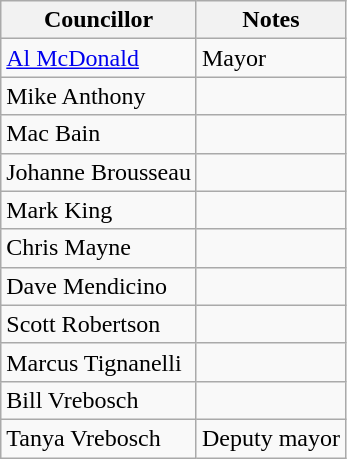<table class="wikitable">
<tr>
<th>Councillor</th>
<th>Notes</th>
</tr>
<tr>
<td><a href='#'>Al McDonald</a></td>
<td>Mayor</td>
</tr>
<tr>
<td>Mike Anthony</td>
<td></td>
</tr>
<tr>
<td>Mac Bain</td>
<td></td>
</tr>
<tr>
<td>Johanne Brousseau</td>
<td></td>
</tr>
<tr>
<td>Mark King</td>
<td></td>
</tr>
<tr>
<td>Chris Mayne</td>
<td></td>
</tr>
<tr>
<td>Dave Mendicino</td>
<td></td>
</tr>
<tr>
<td>Scott Robertson</td>
<td></td>
</tr>
<tr>
<td>Marcus Tignanelli</td>
<td></td>
</tr>
<tr>
<td>Bill Vrebosch</td>
<td></td>
</tr>
<tr>
<td>Tanya Vrebosch</td>
<td>Deputy mayor</td>
</tr>
</table>
